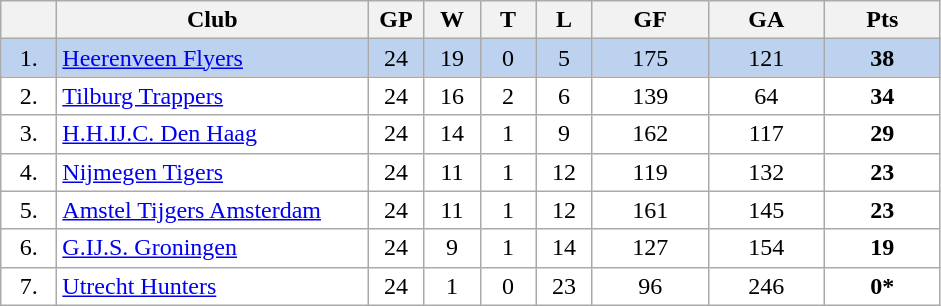<table class="wikitable">
<tr>
<th width="30"></th>
<th width="200">Club</th>
<th width="30">GP</th>
<th width="30">W</th>
<th width="30">T</th>
<th width="30">L</th>
<th width="70">GF</th>
<th width="70">GA</th>
<th width="70">Pts</th>
</tr>
<tr bgcolor="#BCD2EE" align="center">
<td>1.</td>
<td align="left"><a href='#'>Heerenveen Flyers</a></td>
<td>24</td>
<td>19</td>
<td>0</td>
<td>5</td>
<td>175</td>
<td>121</td>
<td><strong>38</strong></td>
</tr>
<tr bgcolor="#FFFFFF" align="center">
<td>2.</td>
<td align="left"><a href='#'>Tilburg Trappers</a></td>
<td>24</td>
<td>16</td>
<td>2</td>
<td>6</td>
<td>139</td>
<td>64</td>
<td><strong>34</strong></td>
</tr>
<tr bgcolor="#FFFFFF" align="center">
<td>3.</td>
<td align="left"><a href='#'>H.H.IJ.C. Den Haag</a></td>
<td>24</td>
<td>14</td>
<td>1</td>
<td>9</td>
<td>162</td>
<td>117</td>
<td><strong>29</strong></td>
</tr>
<tr bgcolor="#FFFFFF" align="center">
<td>4.</td>
<td align="left"><a href='#'>Nijmegen Tigers</a></td>
<td>24</td>
<td>11</td>
<td>1</td>
<td>12</td>
<td>119</td>
<td>132</td>
<td><strong>23</strong></td>
</tr>
<tr bgcolor="#FFFFFF" align="center">
<td>5.</td>
<td align="left"><a href='#'>Amstel Tijgers Amsterdam</a></td>
<td>24</td>
<td>11</td>
<td>1</td>
<td>12</td>
<td>161</td>
<td>145</td>
<td><strong>23</strong></td>
</tr>
<tr bgcolor="#FFFFFF" align="center">
<td>6.</td>
<td align="left"><a href='#'>G.IJ.S. Groningen</a></td>
<td>24</td>
<td>9</td>
<td>1</td>
<td>14</td>
<td>127</td>
<td>154</td>
<td><strong>19</strong></td>
</tr>
<tr bgcolor="#FFFFFF" align="center">
<td>7.</td>
<td align="left"><a href='#'>Utrecht Hunters</a></td>
<td>24</td>
<td>1</td>
<td>0</td>
<td>23</td>
<td>96</td>
<td>246</td>
<td><strong>0*</strong></td>
</tr>
</table>
